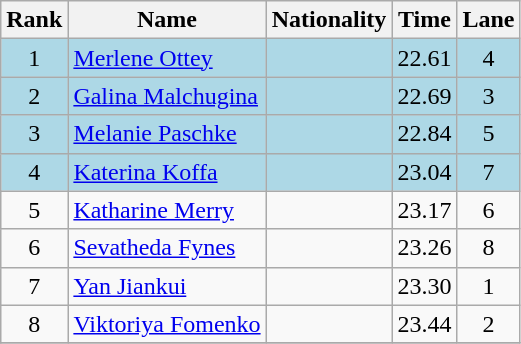<table class="wikitable sortable" style="text-align:center">
<tr>
<th>Rank</th>
<th>Name</th>
<th>Nationality</th>
<th>Time</th>
<th>Lane</th>
</tr>
<tr bgcolor=lightblue>
<td>1</td>
<td align=left><a href='#'>Merlene Ottey</a></td>
<td align=left></td>
<td>22.61</td>
<td>4</td>
</tr>
<tr bgcolor=lightblue>
<td>2</td>
<td align=left><a href='#'>Galina Malchugina</a></td>
<td align=left></td>
<td>22.69</td>
<td>3</td>
</tr>
<tr bgcolor=lightblue>
<td>3</td>
<td align=left><a href='#'>Melanie Paschke</a></td>
<td align=left></td>
<td>22.84</td>
<td>5</td>
</tr>
<tr bgcolor=lightblue>
<td>4</td>
<td align=left><a href='#'>Katerina Koffa</a></td>
<td align=left></td>
<td>23.04</td>
<td>7</td>
</tr>
<tr>
<td>5</td>
<td align=left><a href='#'>Katharine Merry</a></td>
<td align=left></td>
<td>23.17</td>
<td>6</td>
</tr>
<tr>
<td>6</td>
<td align=left><a href='#'>Sevatheda Fynes</a></td>
<td align=left></td>
<td>23.26</td>
<td>8</td>
</tr>
<tr>
<td>7</td>
<td align=left><a href='#'>Yan Jiankui</a></td>
<td align=left></td>
<td>23.30</td>
<td>1</td>
</tr>
<tr>
<td>8</td>
<td align=left><a href='#'>Viktoriya Fomenko</a></td>
<td align=left></td>
<td>23.44</td>
<td>2</td>
</tr>
<tr>
</tr>
</table>
